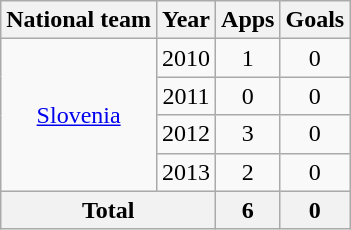<table class="wikitable" style="text-align:center">
<tr>
<th>National team</th>
<th>Year</th>
<th>Apps</th>
<th>Goals</th>
</tr>
<tr>
<td rowspan="4"><a href='#'>Slovenia</a></td>
<td>2010</td>
<td>1</td>
<td>0</td>
</tr>
<tr>
<td>2011</td>
<td>0</td>
<td>0</td>
</tr>
<tr>
<td>2012</td>
<td>3</td>
<td>0</td>
</tr>
<tr>
<td>2013</td>
<td>2</td>
<td>0</td>
</tr>
<tr>
<th colspan="2">Total</th>
<th>6</th>
<th>0</th>
</tr>
</table>
